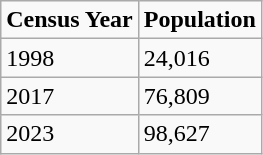<table class="wikitable">
<tr>
<td><strong>Census Year</strong></td>
<td><strong>Population</strong></td>
</tr>
<tr>
<td>1998</td>
<td>24,016</td>
</tr>
<tr>
<td>2017</td>
<td>76,809</td>
</tr>
<tr>
<td>2023</td>
<td>98,627</td>
</tr>
</table>
